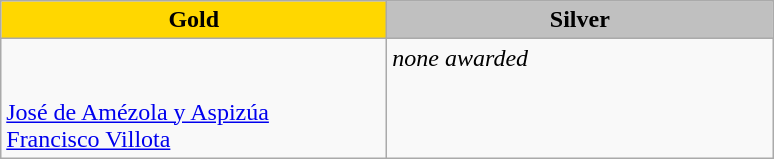<table class="wikitable" border="1" style="font-size:100%">
<tr align=center>
<th scope=col style="width:250px; background: gold;">Gold</th>
<th scope=col style="width:250px; background: silver;">Silver</th>
</tr>
<tr valign="top">
<td><br><br><a href='#'>José de Amézola y Aspizúa</a><br>
<a href='#'>Francisco Villota</a></td>
<td><em>none awarded</em></td>
</tr>
</table>
